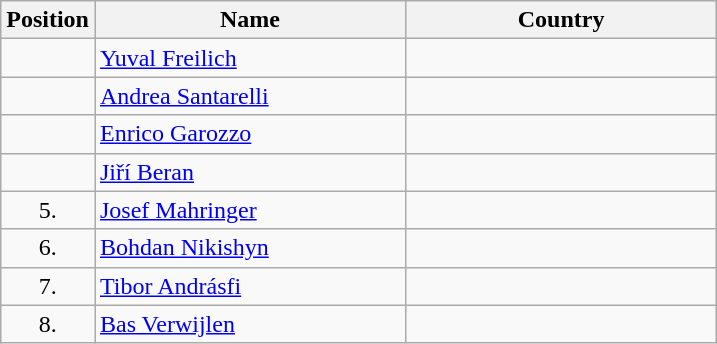<table class="wikitable">
<tr>
<th width="20">Position</th>
<th width="200">Name</th>
<th width="200">Country</th>
</tr>
<tr>
<td align=center></td>
<td><a href='#'>Yuval Freilich</a></td>
<td></td>
</tr>
<tr>
<td align=center></td>
<td><a href='#'>Andrea Santarelli</a></td>
<td></td>
</tr>
<tr>
<td align=center></td>
<td><a href='#'>Enrico Garozzo</a></td>
<td></td>
</tr>
<tr>
<td align=center></td>
<td><a href='#'>Jiří Beran</a></td>
<td></td>
</tr>
<tr>
<td align=center>5.</td>
<td><a href='#'>Josef Mahringer</a></td>
<td></td>
</tr>
<tr>
<td align=center>6.</td>
<td><a href='#'>Bohdan Nikishyn</a></td>
<td></td>
</tr>
<tr>
<td align=center>7.</td>
<td><a href='#'>Tibor Andrásfi</a></td>
<td></td>
</tr>
<tr>
<td align=center>8.</td>
<td><a href='#'>Bas Verwijlen</a></td>
<td></td>
</tr>
</table>
